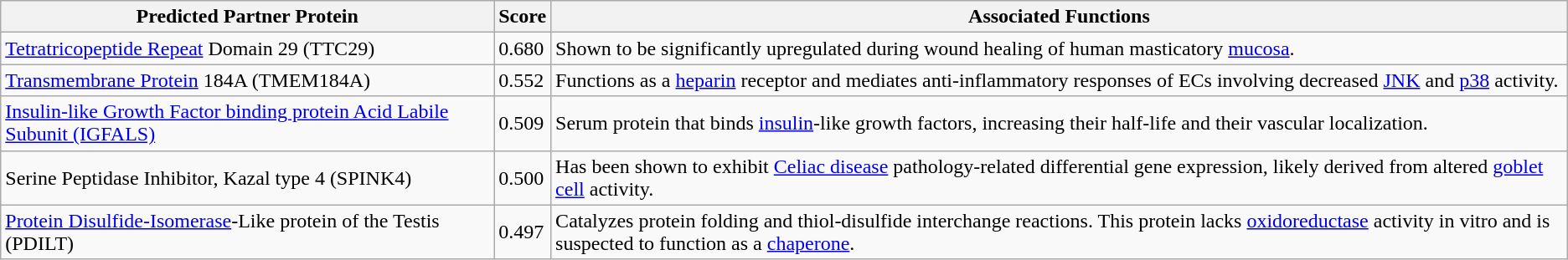<table class="wikitable">
<tr>
<th>Predicted Partner Protein</th>
<th>Score</th>
<th>Associated Functions</th>
</tr>
<tr>
<td><a href='#'>Tetratricopeptide Repeat</a> Domain 29 (TTC29)</td>
<td>0.680</td>
<td>Shown to be significantly upregulated during wound healing of human masticatory <a href='#'>mucosa</a>.</td>
</tr>
<tr>
<td><a href='#'>Transmembrane Protein</a> 184A (TMEM184A)</td>
<td>0.552</td>
<td>Functions as a <a href='#'>heparin</a> receptor and mediates anti-inflammatory responses of ECs involving decreased <a href='#'>JNK</a> and <a href='#'>p38</a> activity.</td>
</tr>
<tr>
<td><a href='#'>Insulin-like Growth Factor binding protein Acid Labile Subunit (IGFALS)</a></td>
<td>0.509</td>
<td>Serum protein that binds <a href='#'>insulin</a>-like growth factors, increasing their half-life and their vascular localization.</td>
</tr>
<tr>
<td>Serine Peptidase Inhibitor, Kazal type 4 (SPINK4)</td>
<td>0.500</td>
<td>Has been shown to exhibit <a href='#'>Celiac disease</a> pathology-related differential gene expression, likely derived from altered <a href='#'>goblet cell</a> activity.</td>
</tr>
<tr>
<td><a href='#'>Protein Disulfide-Isomerase</a>-Like protein of the Testis (PDILT)</td>
<td>0.497</td>
<td>Catalyzes protein folding and thiol-disulfide interchange reactions. This protein lacks <a href='#'>oxidoreductase</a> activity in vitro and is suspected to function as a <a href='#'>chaperone</a>.</td>
</tr>
</table>
